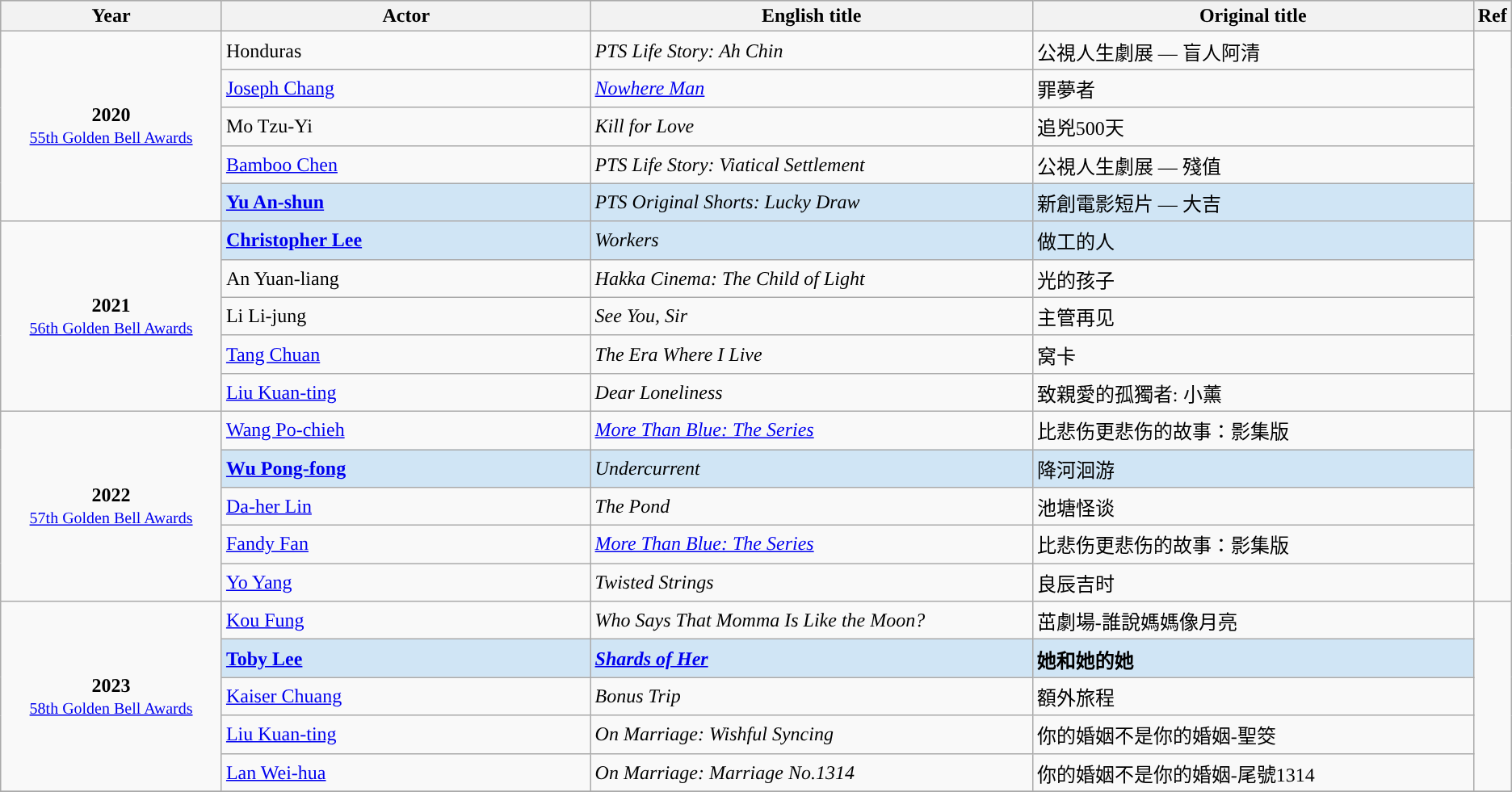<table class="wikitable">
<tr style="background:#bebebe;">
<th style="width:15%;">Year</th>
<th style="width:25%;">Actor</th>
<th style="width:30%;">English title</th>
<th style="width:30%;">Original title</th>
<th style="width:2%;">Ref</th>
</tr>
<tr>
<td rowspan=5 style="text-align:center"><strong>2020</strong> <br> <small><a href='#'>55th Golden Bell Awards</a></small></td>
<td>Honduras</td>
<td><em>PTS Life Story: Ah Chin</em></td>
<td>公視人生劇展 — 盲人阿清</td>
<td rowspan=5></td>
</tr>
<tr>
<td><a href='#'>Joseph Chang</a></td>
<td><em><a href='#'>Nowhere Man</a></em></td>
<td>罪夢者</td>
</tr>
<tr>
<td>Mo Tzu-Yi</td>
<td><em>Kill for Love</em></td>
<td>追兇500天</td>
</tr>
<tr>
<td><a href='#'>Bamboo Chen</a></td>
<td><em>PTS Life Story: Viatical Settlement</em></td>
<td>公視人生劇展 — 殘值</td>
</tr>
<tr>
<td style="background:#d0e5f5;"><strong><a href='#'>Yu An-shun</a></strong></td>
<td style="background:#d0e5f5;"><em>PTS Original Shorts: Lucky Draw</em></td>
<td style="background:#d0e5f5;">新創電影短片 — 大吉</td>
</tr>
<tr>
<td rowspan=5 style="text-align:center"><strong>2021</strong> <br> <small><a href='#'>56th Golden Bell Awards</a></small></td>
<td style="background:#d0e5f5;"><strong><a href='#'>Christopher Lee</a></strong></td>
<td style="background:#d0e5f5;"><em>Workers</em></td>
<td style="background:#d0e5f5;">做工的人</td>
<td rowspan=5></td>
</tr>
<tr>
<td>An Yuan-liang</td>
<td><em>Hakka Cinema: The Child of Light</em></td>
<td>光的孩子</td>
</tr>
<tr>
<td>Li Li-jung</td>
<td><em>See You, Sir</em></td>
<td>主管再见</td>
</tr>
<tr>
<td><a href='#'>Tang Chuan</a></td>
<td><em>The Era Where I Live</em></td>
<td>窝卡</td>
</tr>
<tr>
<td><a href='#'>Liu Kuan-ting</a></td>
<td><em>Dear Loneliness</em></td>
<td>致親愛的孤獨者: 小薰</td>
</tr>
<tr>
<td rowspan=5 style="text-align:center"><strong>2022</strong> <br> <small><a href='#'>57th Golden Bell Awards</a></small></td>
<td><a href='#'>Wang Po-chieh</a></td>
<td><em><a href='#'>More Than Blue: The Series</a></em></td>
<td>比悲伤更悲伤的故事：影集版</td>
<td rowspan=5></td>
</tr>
<tr>
<td style="background:#d0e5f5;"><strong><a href='#'>Wu Pong-fong</a></strong></td>
<td style="background:#d0e5f5;"><em>Undercurrent</em></td>
<td style="background:#d0e5f5;">降河洄游</td>
</tr>
<tr>
<td><a href='#'>Da-her Lin</a></td>
<td><em>The Pond</em></td>
<td>池塘怪谈</td>
</tr>
<tr>
<td><a href='#'>Fandy Fan</a></td>
<td><em><a href='#'>More Than Blue: The Series</a></em></td>
<td>比悲伤更悲伤的故事：影集版</td>
</tr>
<tr>
<td><a href='#'>Yo Yang</a></td>
<td><em>Twisted Strings</em></td>
<td>良辰吉时</td>
</tr>
<tr>
<td rowspan=5 style="text-align:center"><strong>2023</strong> <br> <small><a href='#'>58th Golden Bell Awards</a></small></td>
<td><a href='#'>Kou Fung</a></td>
<td><em>Who Says That Momma Is Like the Moon?</em></td>
<td>茁劇場-誰說媽媽像月亮</td>
<td rowspan=5></td>
</tr>
<tr>
<td style="background:#d0e5f5;"><strong><a href='#'>Toby Lee</a></strong></td>
<td style="background:#d0e5f5;"><strong><em><a href='#'>Shards of Her</a></em></strong></td>
<td style="background:#d0e5f5;"><strong>她和她的她</strong></td>
</tr>
<tr>
<td><a href='#'>Kaiser Chuang</a></td>
<td><em>Bonus Trip</em></td>
<td>額外旅程</td>
</tr>
<tr>
<td><a href='#'>Liu Kuan-ting</a></td>
<td><em>On Marriage: Wishful Syncing</em></td>
<td>你的婚姻不是你的婚姻-聖筊</td>
</tr>
<tr>
<td><a href='#'>Lan Wei-hua</a></td>
<td><em>On Marriage: Marriage No.1314</em></td>
<td>你的婚姻不是你的婚姻-尾號1314</td>
</tr>
<tr>
</tr>
</table>
